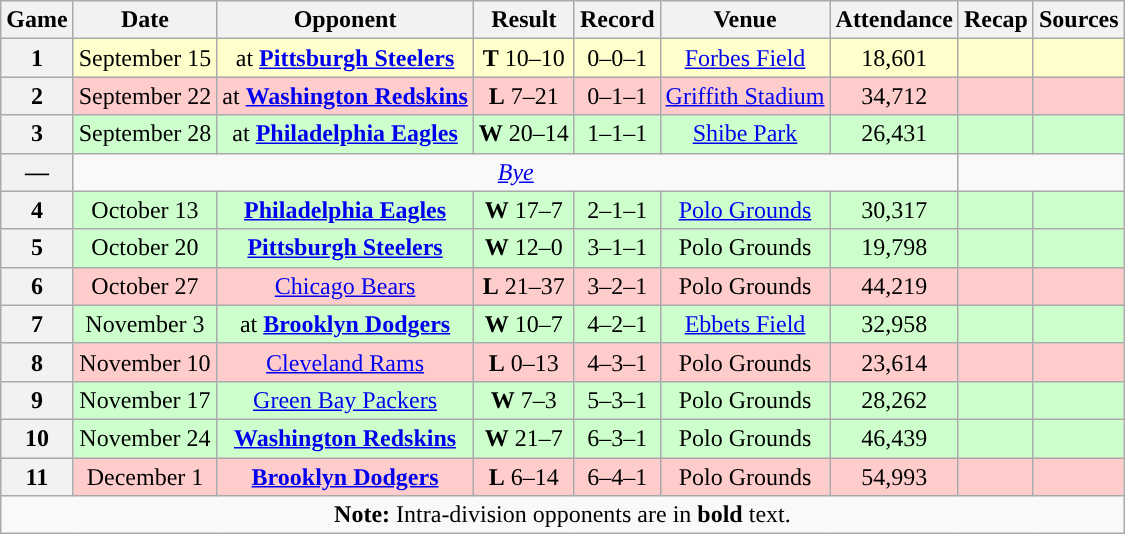<table class="wikitable" style="text-align:center">
<tr>
<th>Game</th>
<th>Date</th>
<th>Opponent</th>
<th>Result</th>
<th>Record</th>
<th>Venue</th>
<th>Attendance</th>
<th>Recap</th>
<th>Sources</th>
</tr>
<tr style="background:#ffc">
<th>1</th>
<td>September 15</td>
<td>at <strong><a href='#'>Pittsburgh Steelers</a></strong></td>
<td><strong>T</strong> 10–10</td>
<td>0–0–1</td>
<td><a href='#'>Forbes Field</a></td>
<td>18,601</td>
<td></td>
<td></td>
</tr>
<tr style="background:#fcc">
<th>2</th>
<td>September 22</td>
<td>at <strong><a href='#'>Washington Redskins</a></strong></td>
<td><strong>L</strong> 7–21</td>
<td>0–1–1</td>
<td><a href='#'>Griffith Stadium</a></td>
<td>34,712</td>
<td></td>
<td></td>
</tr>
<tr style="background:#cfc">
<th>3</th>
<td>September 28</td>
<td>at <strong><a href='#'>Philadelphia Eagles</a></strong></td>
<td><strong>W</strong> 20–14</td>
<td>1–1–1</td>
<td><a href='#'>Shibe Park</a></td>
<td>26,431</td>
<td></td>
<td></td>
</tr>
<tr>
<th>—</th>
<td colspan="6"><em><a href='#'>Bye</a></em></td>
</tr>
<tr style="background:#cfc">
<th>4</th>
<td>October 13</td>
<td><strong><a href='#'>Philadelphia Eagles</a></strong></td>
<td><strong>W</strong> 17–7</td>
<td>2–1–1</td>
<td><a href='#'>Polo Grounds</a></td>
<td>30,317</td>
<td></td>
<td></td>
</tr>
<tr style="background:#cfc">
<th>5</th>
<td>October 20</td>
<td><strong><a href='#'>Pittsburgh Steelers</a></strong></td>
<td><strong>W</strong> 12–0</td>
<td>3–1–1</td>
<td>Polo Grounds</td>
<td>19,798</td>
<td></td>
<td></td>
</tr>
<tr style="background:#fcc">
<th>6</th>
<td>October 27</td>
<td><a href='#'>Chicago Bears</a></td>
<td><strong>L</strong> 21–37</td>
<td>3–2–1</td>
<td>Polo Grounds</td>
<td>44,219</td>
<td></td>
<td></td>
</tr>
<tr style="background:#cfc">
<th>7</th>
<td>November 3</td>
<td>at <strong><a href='#'>Brooklyn Dodgers</a></strong></td>
<td><strong>W</strong> 10–7</td>
<td>4–2–1</td>
<td><a href='#'>Ebbets Field</a></td>
<td>32,958</td>
<td></td>
<td></td>
</tr>
<tr style="background:#fcc">
<th>8</th>
<td>November 10</td>
<td><a href='#'>Cleveland Rams</a></td>
<td><strong>L</strong> 0–13</td>
<td>4–3–1</td>
<td>Polo Grounds</td>
<td>23,614</td>
<td></td>
<td></td>
</tr>
<tr style="background:#cfc">
<th>9</th>
<td>November 17</td>
<td><a href='#'>Green Bay Packers</a></td>
<td><strong>W</strong> 7–3</td>
<td>5–3–1</td>
<td>Polo Grounds</td>
<td>28,262</td>
<td></td>
<td></td>
</tr>
<tr style="background:#cfc">
<th>10</th>
<td>November 24</td>
<td><strong><a href='#'>Washington Redskins</a></strong></td>
<td><strong>W</strong> 21–7</td>
<td>6–3–1</td>
<td>Polo Grounds</td>
<td>46,439</td>
<td></td>
<td></td>
</tr>
<tr style="background:#fcc">
<th>11</th>
<td>December 1</td>
<td><strong><a href='#'>Brooklyn Dodgers</a></strong></td>
<td><strong>L</strong> 6–14</td>
<td>6–4–1</td>
<td>Polo Grounds</td>
<td>54,993</td>
<td></td>
<td></td>
</tr>
<tr>
<td colspan="10"><strong>Note:</strong> Intra-division opponents are in <strong>bold</strong> text.</td>
</tr>
</table>
